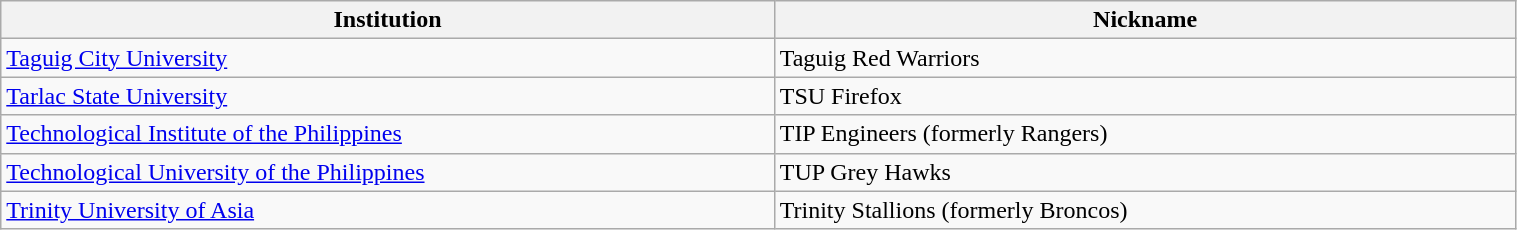<table class="wikitable" style="width: 80%">
<tr>
<th width=7%>Institution</th>
<th width=7%>Nickname</th>
</tr>
<tr>
<td><a href='#'>Taguig City University</a></td>
<td>Taguig Red Warriors</td>
</tr>
<tr>
<td><a href='#'>Tarlac State University</a></td>
<td>TSU Firefox</td>
</tr>
<tr>
<td><a href='#'>Technological Institute of the Philippines</a></td>
<td>TIP Engineers (formerly Rangers)</td>
</tr>
<tr>
<td><a href='#'>Technological University of the Philippines</a></td>
<td>TUP Grey Hawks</td>
</tr>
<tr>
<td><a href='#'>Trinity University of Asia</a></td>
<td>Trinity Stallions (formerly Broncos)</td>
</tr>
</table>
